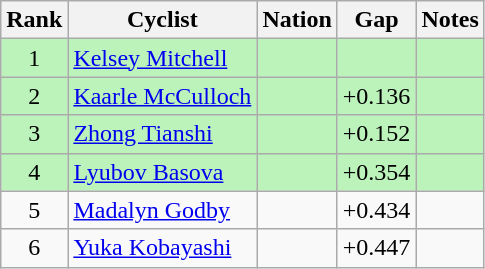<table class="wikitable" style="text-align:center">
<tr>
<th>Rank</th>
<th>Cyclist</th>
<th>Nation</th>
<th>Gap</th>
<th>Notes</th>
</tr>
<tr bgcolor=#bbf3bb>
<td>1</td>
<td align=left><a href='#'>Kelsey Mitchell</a></td>
<td align=left></td>
<td></td>
<td></td>
</tr>
<tr bgcolor=#bbf3bb>
<td>2</td>
<td align=left><a href='#'>Kaarle McCulloch</a></td>
<td align=left></td>
<td>+0.136</td>
<td></td>
</tr>
<tr bgcolor=#bbf3bb>
<td>3</td>
<td align=left><a href='#'>Zhong Tianshi</a></td>
<td align=left></td>
<td>+0.152</td>
<td></td>
</tr>
<tr bgcolor=#bbf3bb>
<td>4</td>
<td align=left><a href='#'>Lyubov Basova</a></td>
<td align=left></td>
<td>+0.354</td>
<td></td>
</tr>
<tr>
<td>5</td>
<td align=left><a href='#'>Madalyn Godby</a></td>
<td align=left></td>
<td>+0.434</td>
<td></td>
</tr>
<tr>
<td>6</td>
<td align=left><a href='#'>Yuka Kobayashi</a></td>
<td align=left></td>
<td>+0.447</td>
<td></td>
</tr>
</table>
